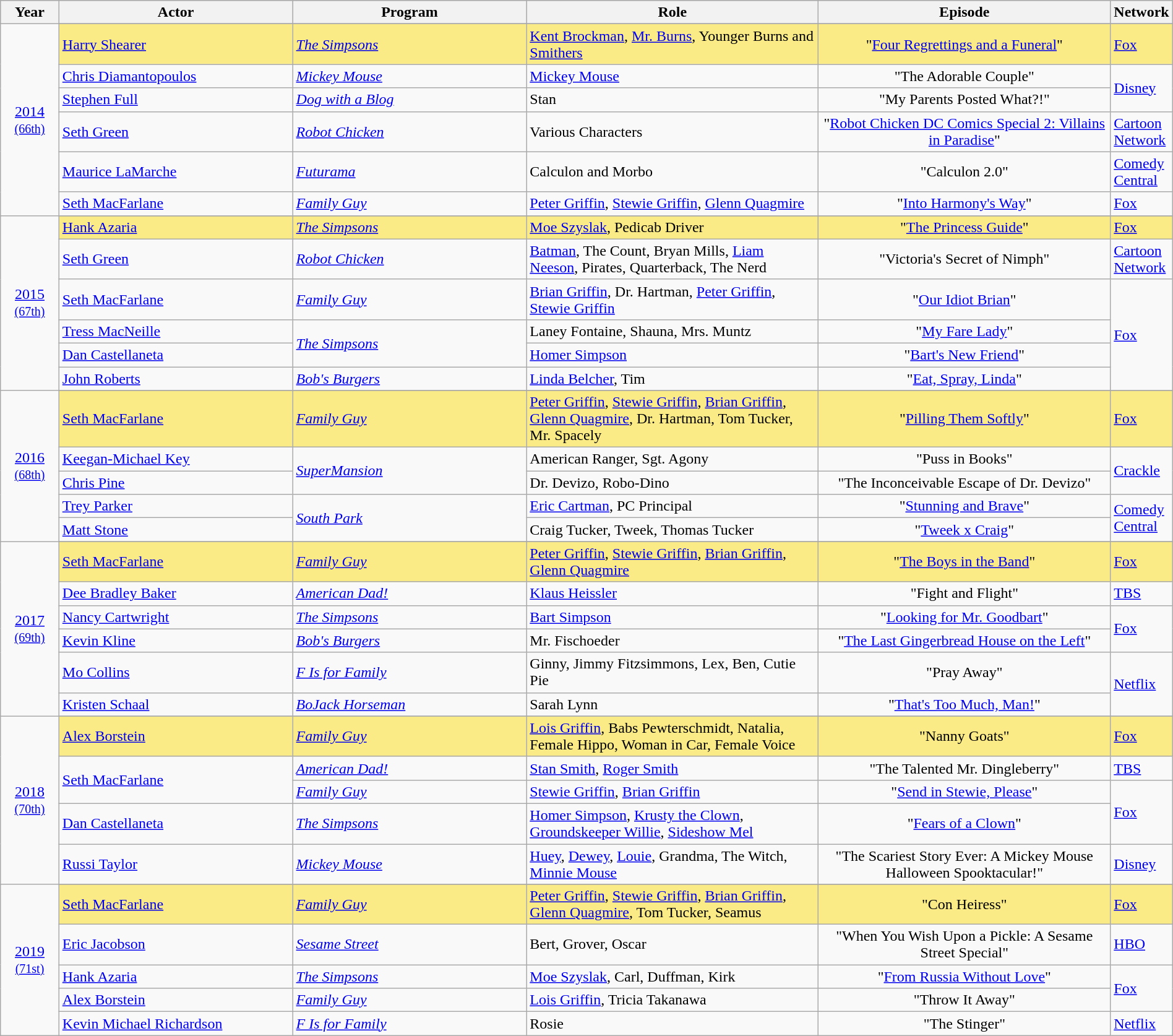<table class="wikitable" style="width:100%">
<tr bgcolor="#bebebe">
<th width="5%">Year</th>
<th width="20%">Actor</th>
<th width="20%">Program</th>
<th width="25%">Role</th>
<th width="25%">Episode</th>
<th width="5%">Network</th>
</tr>
<tr>
<td rowspan=7 style="text-align:center"><a href='#'>2014</a><br><small><a href='#'>(66th)</a></small><br></td>
</tr>
<tr style="background:#FAEB86">
<td><a href='#'>Harry Shearer</a></td>
<td><em><a href='#'>The Simpsons</a></em></td>
<td><a href='#'>Kent Brockman</a>, <a href='#'>Mr. Burns</a>, Younger Burns and <a href='#'>Smithers</a></td>
<td align=center>"<a href='#'>Four Regrettings and a Funeral</a>"</td>
<td><a href='#'>Fox</a></td>
</tr>
<tr>
<td><a href='#'>Chris Diamantopoulos</a></td>
<td><em><a href='#'>Mickey Mouse</a></em></td>
<td><a href='#'>Mickey Mouse</a></td>
<td align=center>"The Adorable Couple"</td>
<td rowspan=2><a href='#'>Disney</a></td>
</tr>
<tr>
<td><a href='#'>Stephen Full</a></td>
<td><em><a href='#'>Dog with a Blog</a></em></td>
<td>Stan</td>
<td align=center>"My Parents Posted What?!"</td>
</tr>
<tr>
<td><a href='#'>Seth Green</a></td>
<td><em><a href='#'>Robot Chicken</a></em></td>
<td>Various Characters</td>
<td align=center>"<a href='#'>Robot Chicken DC Comics Special 2: Villains in Paradise</a>"</td>
<td><a href='#'>Cartoon Network</a></td>
</tr>
<tr>
<td><a href='#'>Maurice LaMarche</a></td>
<td><em><a href='#'>Futurama</a></em></td>
<td>Calculon and Morbo</td>
<td align=center>"Calculon 2.0"</td>
<td><a href='#'>Comedy Central</a></td>
</tr>
<tr>
<td><a href='#'>Seth MacFarlane</a></td>
<td><em><a href='#'>Family Guy</a></em></td>
<td><a href='#'>Peter Griffin</a>, <a href='#'>Stewie Griffin</a>, <a href='#'>Glenn Quagmire</a></td>
<td align=center>"<a href='#'>Into Harmony's Way</a>"</td>
<td><a href='#'>Fox</a></td>
</tr>
<tr>
<td rowspan=7 style="text-align:center"><a href='#'>2015</a><br><small><a href='#'>(67th)</a></small><br></td>
</tr>
<tr style="background:#FAEB86">
<td><a href='#'>Hank Azaria</a></td>
<td><em><a href='#'>The Simpsons</a></em></td>
<td><a href='#'>Moe Szyslak</a>, Pedicab Driver</td>
<td align=center>"<a href='#'>The Princess Guide</a>"</td>
<td><a href='#'>Fox</a></td>
</tr>
<tr>
<td><a href='#'>Seth Green</a></td>
<td><em><a href='#'>Robot Chicken</a></em></td>
<td><a href='#'>Batman</a>, The Count, Bryan Mills, <a href='#'>Liam Neeson</a>, Pirates, Quarterback, The Nerd</td>
<td align=center>"Victoria's Secret of Nimph"</td>
<td><a href='#'>Cartoon Network</a></td>
</tr>
<tr>
<td><a href='#'>Seth MacFarlane</a></td>
<td><em><a href='#'>Family Guy</a></em></td>
<td><a href='#'>Brian Griffin</a>, Dr. Hartman, <a href='#'>Peter Griffin</a>, <a href='#'>Stewie Griffin</a></td>
<td align=center>"<a href='#'>Our Idiot Brian</a>"</td>
<td rowspan=4><a href='#'>Fox</a></td>
</tr>
<tr>
<td><a href='#'>Tress MacNeille</a></td>
<td rowspan="2"><em><a href='#'>The Simpsons</a></em></td>
<td>Laney Fontaine, Shauna, Mrs. Muntz</td>
<td align=center>"<a href='#'>My Fare Lady</a>"</td>
</tr>
<tr>
<td><a href='#'>Dan Castellaneta</a></td>
<td><a href='#'>Homer Simpson</a></td>
<td align=center>"<a href='#'>Bart's New Friend</a>"</td>
</tr>
<tr>
<td><a href='#'>John Roberts</a></td>
<td><em><a href='#'>Bob's Burgers</a></em></td>
<td><a href='#'>Linda Belcher</a>, Tim</td>
<td align=center>"<a href='#'>Eat, Spray, Linda</a>"</td>
</tr>
<tr>
<td rowspan=6 style="text-align:center"><a href='#'>2016</a><br><small><a href='#'>(68th)</a></small><br></td>
</tr>
<tr style="background:#FAEB86">
<td><a href='#'>Seth MacFarlane</a></td>
<td><em><a href='#'>Family Guy</a></em></td>
<td><a href='#'>Peter Griffin</a>, <a href='#'>Stewie Griffin</a>, <a href='#'>Brian Griffin</a>, <a href='#'>Glenn Quagmire</a>, Dr. Hartman, Tom Tucker, Mr. Spacely</td>
<td align=center>"<a href='#'>Pilling Them Softly</a>"</td>
<td><a href='#'>Fox</a></td>
</tr>
<tr>
<td><a href='#'>Keegan-Michael Key</a></td>
<td rowspan="2"><em><a href='#'>SuperMansion</a></em></td>
<td>American Ranger, Sgt. Agony</td>
<td align=center>"Puss in Books"</td>
<td rowspan="2"><a href='#'>Crackle</a></td>
</tr>
<tr>
<td><a href='#'>Chris Pine</a></td>
<td>Dr. Devizo, Robo-Dino</td>
<td align=center>"The Inconceivable Escape of Dr. Devizo"</td>
</tr>
<tr>
<td><a href='#'>Trey Parker</a></td>
<td rowspan="2"><em><a href='#'>South Park</a></em></td>
<td><a href='#'>Eric Cartman</a>, PC Principal</td>
<td align=center>"<a href='#'>Stunning and Brave</a>"</td>
<td rowspan="2"><a href='#'>Comedy Central</a></td>
</tr>
<tr>
<td><a href='#'>Matt Stone</a></td>
<td>Craig Tucker, Tweek, Thomas Tucker</td>
<td align=center>"<a href='#'>Tweek x Craig</a>"</td>
</tr>
<tr>
<td rowspan=7 style="text-align:center"><a href='#'>2017</a><br><small><a href='#'>(69th)</a></small><br></td>
</tr>
<tr style="background:#FAEB86">
<td><a href='#'>Seth MacFarlane</a></td>
<td><em><a href='#'>Family Guy</a></em></td>
<td><a href='#'>Peter Griffin</a>, <a href='#'>Stewie Griffin</a>, <a href='#'>Brian Griffin</a>, <a href='#'>Glenn Quagmire</a></td>
<td align=center>"<a href='#'>The Boys in the Band</a>"</td>
<td><a href='#'>Fox</a></td>
</tr>
<tr>
<td><a href='#'>Dee Bradley Baker</a></td>
<td><em><a href='#'>American Dad!</a></em></td>
<td><a href='#'>Klaus Heissler</a></td>
<td align=center>"Fight and Flight"</td>
<td><a href='#'>TBS</a></td>
</tr>
<tr>
<td><a href='#'>Nancy Cartwright</a></td>
<td><em><a href='#'>The Simpsons</a></em></td>
<td><a href='#'>Bart Simpson</a></td>
<td align=center>"<a href='#'>Looking for Mr. Goodbart</a>"</td>
<td rowspan="2"><a href='#'>Fox</a></td>
</tr>
<tr>
<td><a href='#'>Kevin Kline</a></td>
<td><em><a href='#'>Bob's Burgers</a></em></td>
<td>Mr. Fischoeder</td>
<td align=center>"<a href='#'>The Last Gingerbread House on the Left</a>"</td>
</tr>
<tr>
<td><a href='#'>Mo Collins</a></td>
<td><em><a href='#'>F Is for Family</a></em></td>
<td>Ginny, Jimmy Fitzsimmons, Lex, Ben, Cutie Pie</td>
<td align=center>"Pray Away"</td>
<td rowspan="2"><a href='#'>Netflix</a></td>
</tr>
<tr>
<td><a href='#'>Kristen Schaal</a></td>
<td><em><a href='#'>BoJack Horseman</a></em></td>
<td>Sarah Lynn</td>
<td align=center>"<a href='#'>That's Too Much, Man!</a>"</td>
</tr>
<tr>
<td rowspan=6 style="text-align:center"><a href='#'>2018</a><br><small><a href='#'>(70th)</a></small><br></td>
</tr>
<tr style="background:#FAEB86">
<td><a href='#'>Alex Borstein</a></td>
<td><em><a href='#'>Family Guy</a></em></td>
<td><a href='#'>Lois Griffin</a>, Babs Pewterschmidt, Natalia, Female Hippo, Woman in Car, Female Voice</td>
<td align=center>"Nanny Goats"</td>
<td><a href='#'>Fox</a></td>
</tr>
<tr>
<td rowspan=2><a href='#'>Seth MacFarlane</a></td>
<td><em><a href='#'>American Dad!</a></em></td>
<td><a href='#'>Stan Smith</a>, <a href='#'>Roger Smith</a></td>
<td align=center>"The Talented Mr. Dingleberry"</td>
<td><a href='#'>TBS</a></td>
</tr>
<tr>
<td><em><a href='#'>Family Guy</a></em></td>
<td><a href='#'>Stewie Griffin</a>, <a href='#'>Brian Griffin</a></td>
<td align=center>"<a href='#'>Send in Stewie, Please</a>"</td>
<td rowspan="2"><a href='#'>Fox</a></td>
</tr>
<tr>
<td><a href='#'>Dan Castellaneta</a></td>
<td><em><a href='#'>The Simpsons</a></em></td>
<td><a href='#'>Homer Simpson</a>, <a href='#'>Krusty the Clown</a>, <a href='#'>Groundskeeper Willie</a>, <a href='#'>Sideshow Mel</a></td>
<td align=center>"<a href='#'>Fears of a Clown</a>"</td>
</tr>
<tr>
<td><a href='#'>Russi Taylor</a></td>
<td><em><a href='#'>Mickey Mouse</a></em></td>
<td><a href='#'>Huey</a>, <a href='#'>Dewey</a>, <a href='#'>Louie</a>, Grandma, The Witch, <a href='#'>Minnie Mouse</a></td>
<td align=center>"The Scariest Story Ever: A Mickey Mouse Halloween Spooktacular!"</td>
<td><a href='#'>Disney</a></td>
</tr>
<tr>
<td rowspan=6 style="text-align:center"><a href='#'>2019</a><br><small><a href='#'>(71st)</a></small><br></td>
</tr>
<tr style="background:#FAEB86">
<td><a href='#'>Seth MacFarlane</a></td>
<td><em><a href='#'>Family Guy</a></em></td>
<td><a href='#'>Peter Griffin</a>, <a href='#'>Stewie Griffin</a>, <a href='#'>Brian Griffin</a>, <a href='#'>Glenn Quagmire</a>, Tom Tucker, Seamus</td>
<td align=center>"Con Heiress"</td>
<td><a href='#'>Fox</a></td>
</tr>
<tr>
<td><a href='#'>Eric Jacobson</a></td>
<td><em><a href='#'>Sesame Street</a></em></td>
<td>Bert, Grover, Oscar</td>
<td align=center>"When You Wish Upon a Pickle: A Sesame Street Special"</td>
<td><a href='#'>HBO</a></td>
</tr>
<tr>
<td><a href='#'>Hank Azaria</a></td>
<td><em><a href='#'>The Simpsons</a></em></td>
<td><a href='#'>Moe Szyslak</a>, Carl, Duffman, Kirk</td>
<td align=center>"<a href='#'>From Russia Without Love</a>"</td>
<td rowspan="2"><a href='#'>Fox</a></td>
</tr>
<tr>
<td><a href='#'>Alex Borstein</a></td>
<td><em><a href='#'>Family Guy</a></em></td>
<td><a href='#'>Lois Griffin</a>, Tricia Takanawa</td>
<td align=center>"Throw It Away"</td>
</tr>
<tr>
<td><a href='#'>Kevin Michael Richardson</a></td>
<td><em><a href='#'>F Is for Family</a></em></td>
<td>Rosie</td>
<td align=center>"The Stinger"</td>
<td><a href='#'>Netflix</a></td>
</tr>
</table>
